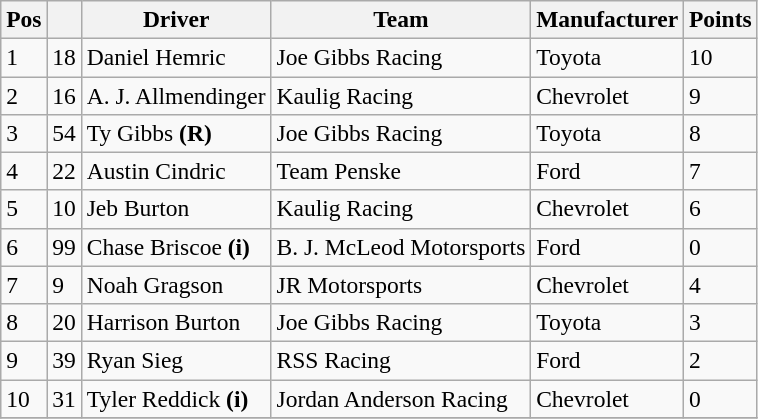<table class="wikitable" style="font-size:98%">
<tr>
<th>Pos</th>
<th></th>
<th>Driver</th>
<th>Team</th>
<th>Manufacturer</th>
<th>Points</th>
</tr>
<tr>
<td>1</td>
<td>18</td>
<td>Daniel Hemric</td>
<td>Joe Gibbs Racing</td>
<td>Toyota</td>
<td>10</td>
</tr>
<tr>
<td>2</td>
<td>16</td>
<td>A. J. Allmendinger</td>
<td>Kaulig Racing</td>
<td>Chevrolet</td>
<td>9</td>
</tr>
<tr>
<td>3</td>
<td>54</td>
<td>Ty Gibbs <strong>(R)</strong></td>
<td>Joe Gibbs Racing</td>
<td>Toyota</td>
<td>8</td>
</tr>
<tr>
<td>4</td>
<td>22</td>
<td>Austin Cindric</td>
<td>Team Penske</td>
<td>Ford</td>
<td>7</td>
</tr>
<tr>
<td>5</td>
<td>10</td>
<td>Jeb Burton</td>
<td>Kaulig Racing</td>
<td>Chevrolet</td>
<td>6</td>
</tr>
<tr>
<td>6</td>
<td>99</td>
<td>Chase Briscoe <strong>(i)</strong></td>
<td>B. J. McLeod Motorsports</td>
<td>Ford</td>
<td>0</td>
</tr>
<tr>
<td>7</td>
<td>9</td>
<td>Noah Gragson</td>
<td>JR Motorsports</td>
<td>Chevrolet</td>
<td>4</td>
</tr>
<tr>
<td>8</td>
<td>20</td>
<td>Harrison Burton</td>
<td>Joe Gibbs Racing</td>
<td>Toyota</td>
<td>3</td>
</tr>
<tr>
<td>9</td>
<td>39</td>
<td>Ryan Sieg</td>
<td>RSS Racing</td>
<td>Ford</td>
<td>2</td>
</tr>
<tr>
<td>10</td>
<td>31</td>
<td>Tyler Reddick <strong>(i)</strong></td>
<td>Jordan Anderson Racing</td>
<td>Chevrolet</td>
<td>0</td>
</tr>
<tr>
</tr>
</table>
